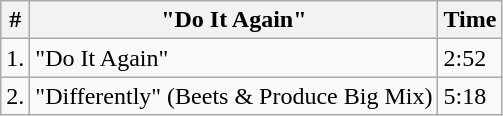<table class="wikitable">
<tr>
<th>#</th>
<th>"Do It Again"</th>
<th>Time</th>
</tr>
<tr>
<td>1.</td>
<td>"Do It Again"</td>
<td>2:52</td>
</tr>
<tr>
<td>2.</td>
<td>"Differently" (Beets & Produce Big Mix)</td>
<td>5:18</td>
</tr>
</table>
